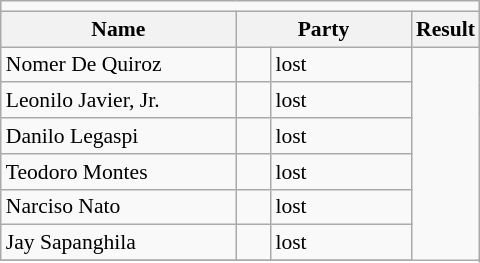<table class=wikitable style="font-size:90%">
<tr>
<td colspan=4 bgcolor=></td>
</tr>
<tr>
<th width=150px>Name</th>
<th colspan=2 width=110px>Party</th>
<th>Result</th>
</tr>
<tr>
<td>Nomer De Quiroz</td>
<td></td>
<td>lost</td>
</tr>
<tr>
<td>Leonilo Javier, Jr.</td>
<td></td>
<td>lost</td>
</tr>
<tr>
<td>Danilo Legaspi</td>
<td></td>
<td>lost</td>
</tr>
<tr>
<td>Teodoro Montes</td>
<td></td>
<td>lost</td>
</tr>
<tr>
<td>Narciso Nato</td>
<td></td>
<td>lost</td>
</tr>
<tr>
<td>Jay Sapanghila</td>
<td></td>
<td>lost</td>
</tr>
<tr>
</tr>
</table>
